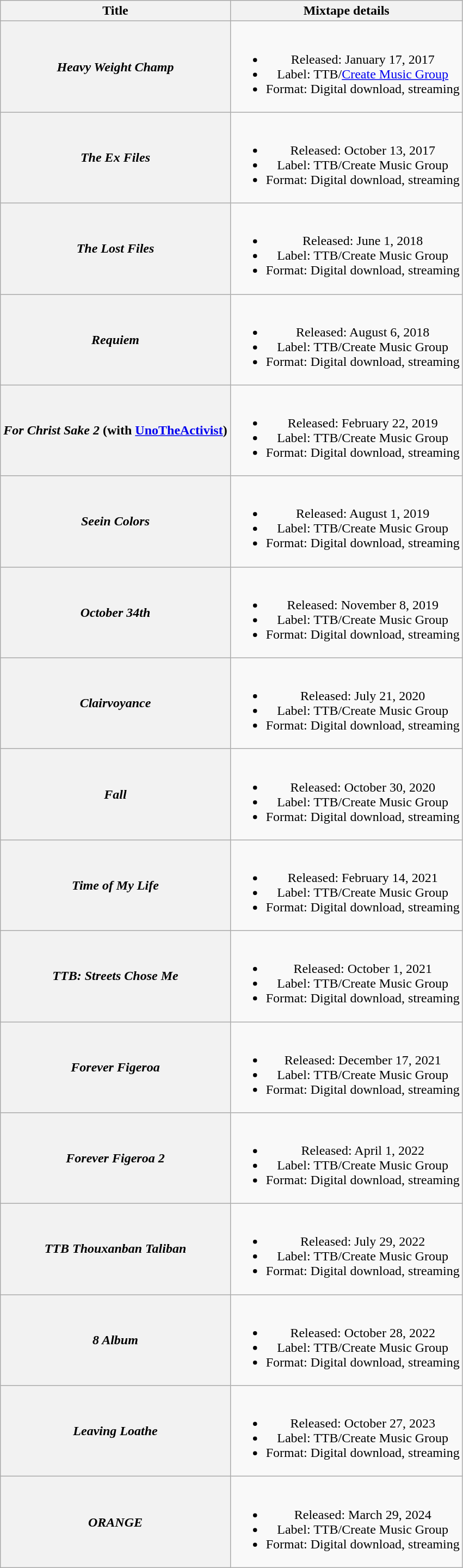<table class="wikitable plainrowheaders" style="text-align:center;">
<tr>
<th scope="col">Title</th>
<th scope="col">Mixtape details</th>
</tr>
<tr>
<th scope="row"><em>Heavy Weight Champ</em></th>
<td><br><ul><li>Released: January 17, 2017</li><li>Label: TTB/<a href='#'>Create Music Group</a></li><li>Format: Digital download, streaming</li></ul></td>
</tr>
<tr>
<th scope="row"><em>The Ex Files</em></th>
<td><br><ul><li>Released: October 13, 2017</li><li>Label: TTB/Create Music Group</li><li>Format: Digital download, streaming</li></ul></td>
</tr>
<tr>
<th scope="row"><em>The Lost Files</em></th>
<td><br><ul><li>Released: June 1, 2018</li><li>Label: TTB/Create Music Group</li><li>Format: Digital download, streaming</li></ul></td>
</tr>
<tr>
<th scope="row"><em>Requiem</em></th>
<td><br><ul><li>Released: August 6, 2018</li><li>Label: TTB/Create Music Group</li><li>Format: Digital download, streaming</li></ul></td>
</tr>
<tr>
<th scope="row"><em>For Christ Sake 2</em> (with <a href='#'>UnoTheActivist</a>)</th>
<td><br><ul><li>Released: February 22, 2019</li><li>Label: TTB/Create Music Group</li><li>Format: Digital download, streaming</li></ul></td>
</tr>
<tr>
<th scope="row"><em>Seein Colors</em></th>
<td><br><ul><li>Released: August 1, 2019</li><li>Label: TTB/Create Music Group</li><li>Format: Digital download, streaming</li></ul></td>
</tr>
<tr>
<th scope="row"><em>October 34th</em></th>
<td><br><ul><li>Released: November 8, 2019</li><li>Label: TTB/Create Music Group</li><li>Format: Digital download, streaming</li></ul></td>
</tr>
<tr>
<th scope="row"><em>Clairvoyance</em></th>
<td><br><ul><li>Released: July 21, 2020</li><li>Label: TTB/Create Music Group</li><li>Format: Digital download, streaming</li></ul></td>
</tr>
<tr>
<th scope="row"><em>Fall</em></th>
<td><br><ul><li>Released: October 30, 2020</li><li>Label: TTB/Create Music Group</li><li>Format: Digital download, streaming</li></ul></td>
</tr>
<tr>
<th scope="row"><em>Time of My Life</em></th>
<td><br><ul><li>Released: February 14, 2021</li><li>Label: TTB/Create Music Group</li><li>Format: Digital download, streaming</li></ul></td>
</tr>
<tr>
<th scope="row"><em>TTB: Streets Chose Me</em></th>
<td><br><ul><li>Released: October 1, 2021</li><li>Label: TTB/Create Music Group</li><li>Format: Digital download, streaming</li></ul></td>
</tr>
<tr>
<th scope="row"><em>Forever Figeroa</em></th>
<td><br><ul><li>Released: December 17, 2021</li><li>Label: TTB/Create Music Group</li><li>Format: Digital download, streaming</li></ul></td>
</tr>
<tr>
<th scope="row"><em>Forever Figeroa 2</em></th>
<td><br><ul><li>Released: April 1, 2022</li><li>Label: TTB/Create Music Group</li><li>Format: Digital download, streaming</li></ul></td>
</tr>
<tr>
<th scope="row"><em>TTB Thouxanban Taliban</em></th>
<td><br><ul><li>Released: July 29, 2022</li><li>Label: TTB/Create Music Group</li><li>Format: Digital download, streaming</li></ul></td>
</tr>
<tr>
<th scope="row"><em>8 Album</em></th>
<td><br><ul><li>Released: October 28, 2022</li><li>Label: TTB/Create Music Group</li><li>Format: Digital download, streaming</li></ul></td>
</tr>
<tr>
<th scope="row"><em>Leaving Loathe</em></th>
<td><br><ul><li>Released: October 27, 2023</li><li>Label: TTB/Create Music Group</li><li>Format: Digital download, streaming</li></ul></td>
</tr>
<tr>
<th scope="row"><em>ORANGE</em></th>
<td><br><ul><li>Released: March 29, 2024</li><li>Label: TTB/Create Music Group</li><li>Format: Digital download, streaming</li></ul></td>
</tr>
</table>
